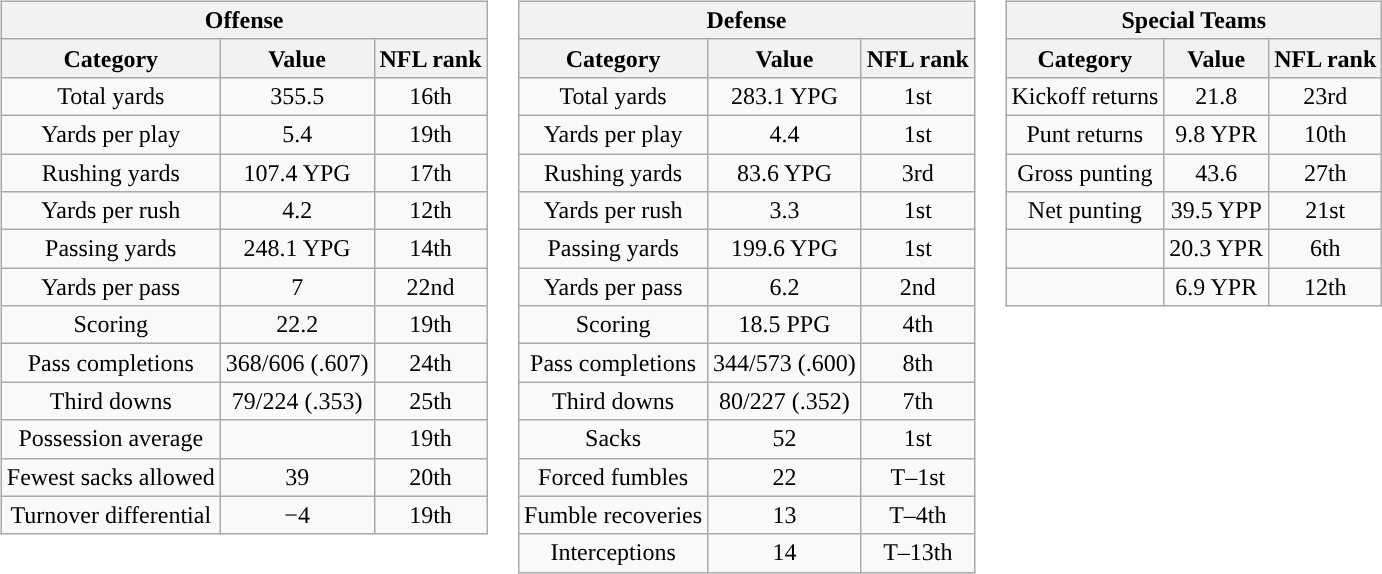<table>
<tr valign="top">
<td><br><table class="wikitable" style="text-align:center">
<tr>
<th colspan=3>Offense</th>
</tr>
<tr>
<th>Category</th>
<th>Value</th>
<th>NFL rank<br></th>
</tr>
<tr>
<td>Total yards</td>
<td>355.5 </td>
<td>16th</td>
</tr>
<tr>
<td>Yards per play</td>
<td>5.4</td>
<td>19th</td>
</tr>
<tr>
<td>Rushing yards</td>
<td>107.4 YPG</td>
<td>17th</td>
</tr>
<tr>
<td>Yards per rush</td>
<td>4.2</td>
<td>12th</td>
</tr>
<tr>
<td>Passing yards</td>
<td>248.1 YPG</td>
<td>14th</td>
</tr>
<tr>
<td>Yards per pass</td>
<td>7</td>
<td>22nd</td>
</tr>
<tr>
<td>Scoring</td>
<td>22.2 </td>
<td>19th</td>
</tr>
<tr>
<td>Pass completions</td>
<td>368/606 (.607)</td>
<td>24th</td>
</tr>
<tr>
<td>Third downs</td>
<td>79/224 (.353)</td>
<td>25th</td>
</tr>
<tr>
<td>Possession average</td>
<td></td>
<td>19th</td>
</tr>
<tr>
<td>Fewest sacks allowed</td>
<td>39</td>
<td>20th</td>
</tr>
<tr>
<td>Turnover differential</td>
<td>−4</td>
<td>19th</td>
</tr>
</table>
</td>
<td><br><table class="wikitable" style="text-align:center">
<tr>
<th colspan=3>Defense</th>
</tr>
<tr>
<th>Category</th>
<th>Value</th>
<th>NFL rank<br></th>
</tr>
<tr>
<td>Total yards</td>
<td>283.1 YPG</td>
<td>1st</td>
</tr>
<tr>
<td>Yards per play</td>
<td>4.4</td>
<td>1st</td>
</tr>
<tr>
<td>Rushing yards</td>
<td>83.6 YPG</td>
<td>3rd</td>
</tr>
<tr>
<td>Yards per rush</td>
<td>3.3</td>
<td>1st</td>
</tr>
<tr>
<td>Passing yards</td>
<td>199.6 YPG</td>
<td>1st</td>
</tr>
<tr>
<td>Yards per pass</td>
<td>6.2</td>
<td>2nd</td>
</tr>
<tr>
<td>Scoring</td>
<td>18.5 PPG</td>
<td>4th</td>
</tr>
<tr>
<td>Pass completions</td>
<td>344/573 (.600)</td>
<td>8th</td>
</tr>
<tr>
<td>Third downs</td>
<td>80/227 (.352)</td>
<td>7th</td>
</tr>
<tr>
<td>Sacks</td>
<td>52</td>
<td>1st</td>
</tr>
<tr>
<td>Forced fumbles</td>
<td>22</td>
<td>T–1st</td>
</tr>
<tr>
<td>Fumble recoveries</td>
<td>13</td>
<td>T–4th</td>
</tr>
<tr>
<td>Interceptions</td>
<td>14</td>
<td>T–13th</td>
</tr>
</table>
</td>
<td><br><table class="wikitable" style="text-align:center">
<tr>
<th colspan=3>Special Teams</th>
</tr>
<tr>
<th>Category</th>
<th>Value</th>
<th>NFL rank<br></th>
</tr>
<tr>
<td>Kickoff returns</td>
<td>21.8 </td>
<td>23rd</td>
</tr>
<tr>
<td>Punt returns</td>
<td>9.8 YPR</td>
<td>10th</td>
</tr>
<tr>
<td>Gross punting</td>
<td>43.6 </td>
<td>27th</td>
</tr>
<tr>
<td>Net punting</td>
<td>39.5 YPP</td>
<td>21st</td>
</tr>
<tr>
<td></td>
<td>20.3 YPR</td>
<td>6th</td>
</tr>
<tr>
<td></td>
<td>6.9 YPR</td>
<td>12th</td>
</tr>
</table>
</td>
</tr>
</table>
